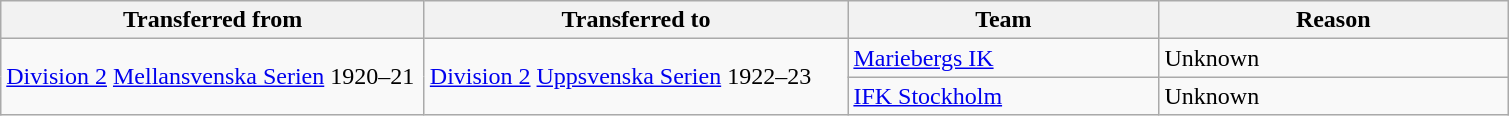<table class="wikitable" style="text-align: left;">
<tr>
<th style="width: 275px;">Transferred from</th>
<th style="width: 275px;">Transferred to</th>
<th style="width: 200px;">Team</th>
<th style="width: 225px;">Reason</th>
</tr>
<tr>
<td rowspan=2><a href='#'>Division 2</a> <a href='#'>Mellansvenska Serien</a> 1920–21</td>
<td rowspan=2><a href='#'>Division 2</a> <a href='#'>Uppsvenska Serien</a> 1922–23</td>
<td><a href='#'>Mariebergs IK</a></td>
<td>Unknown</td>
</tr>
<tr>
<td><a href='#'>IFK Stockholm</a></td>
<td>Unknown</td>
</tr>
</table>
